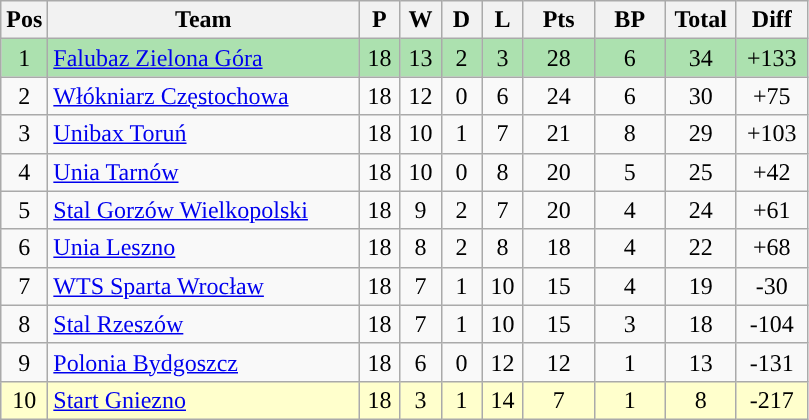<table class="wikitable" style="font-size: 100%">
<tr>
<th width=20>Pos</th>
<th width=200>Team</th>
<th width=20>P</th>
<th width=20>W</th>
<th width=20>D</th>
<th width=20>L</th>
<th width=40>Pts</th>
<th width=40>BP</th>
<th width=40>Total</th>
<th width=40>Diff</th>
</tr>
<tr align=center style="background:#ACE1AF;">
<td>1</td>
<td align="left"><a href='#'>Falubaz Zielona Góra</a></td>
<td>18</td>
<td>13</td>
<td>2</td>
<td>3</td>
<td>28</td>
<td>6</td>
<td>34</td>
<td>+133</td>
</tr>
<tr align=center>
<td>2</td>
<td align="left"><a href='#'>Włókniarz Częstochowa</a></td>
<td>18</td>
<td>12</td>
<td>0</td>
<td>6</td>
<td>24</td>
<td>6</td>
<td>30</td>
<td>+75</td>
</tr>
<tr align=center>
<td>3</td>
<td align="left"><a href='#'>Unibax Toruń</a></td>
<td>18</td>
<td>10</td>
<td>1</td>
<td>7</td>
<td>21</td>
<td>8</td>
<td>29</td>
<td>+103</td>
</tr>
<tr align=center>
<td>4</td>
<td align="left"><a href='#'>Unia Tarnów</a></td>
<td>18</td>
<td>10</td>
<td>0</td>
<td>8</td>
<td>20</td>
<td>5</td>
<td>25</td>
<td>+42</td>
</tr>
<tr align=center>
<td>5</td>
<td align="left"><a href='#'>Stal Gorzów Wielkopolski</a></td>
<td>18</td>
<td>9</td>
<td>2</td>
<td>7</td>
<td>20</td>
<td>4</td>
<td>24</td>
<td>+61</td>
</tr>
<tr align=center>
<td>6</td>
<td align="left"><a href='#'>Unia Leszno</a></td>
<td>18</td>
<td>8</td>
<td>2</td>
<td>8</td>
<td>18</td>
<td>4</td>
<td>22</td>
<td>+68</td>
</tr>
<tr align=center>
<td>7</td>
<td align="left"><a href='#'>WTS Sparta Wrocław</a></td>
<td>18</td>
<td>7</td>
<td>1</td>
<td>10</td>
<td>15</td>
<td>4</td>
<td>19</td>
<td>-30</td>
</tr>
<tr align=center>
<td>8</td>
<td align="left"><a href='#'>Stal Rzeszów</a></td>
<td>18</td>
<td>7</td>
<td>1</td>
<td>10</td>
<td>15</td>
<td>3</td>
<td>18</td>
<td>-104</td>
</tr>
<tr align=center>
<td>9</td>
<td align="left"><a href='#'>Polonia Bydgoszcz</a></td>
<td>18</td>
<td>6</td>
<td>0</td>
<td>12</td>
<td>12</td>
<td>1</td>
<td>13</td>
<td>-131</td>
</tr>
<tr align=center style="background: #ffffcc;">
<td>10</td>
<td align="left"><a href='#'>Start Gniezno</a></td>
<td>18</td>
<td>3</td>
<td>1</td>
<td>14</td>
<td>7</td>
<td>1</td>
<td>8</td>
<td>-217</td>
</tr>
</table>
